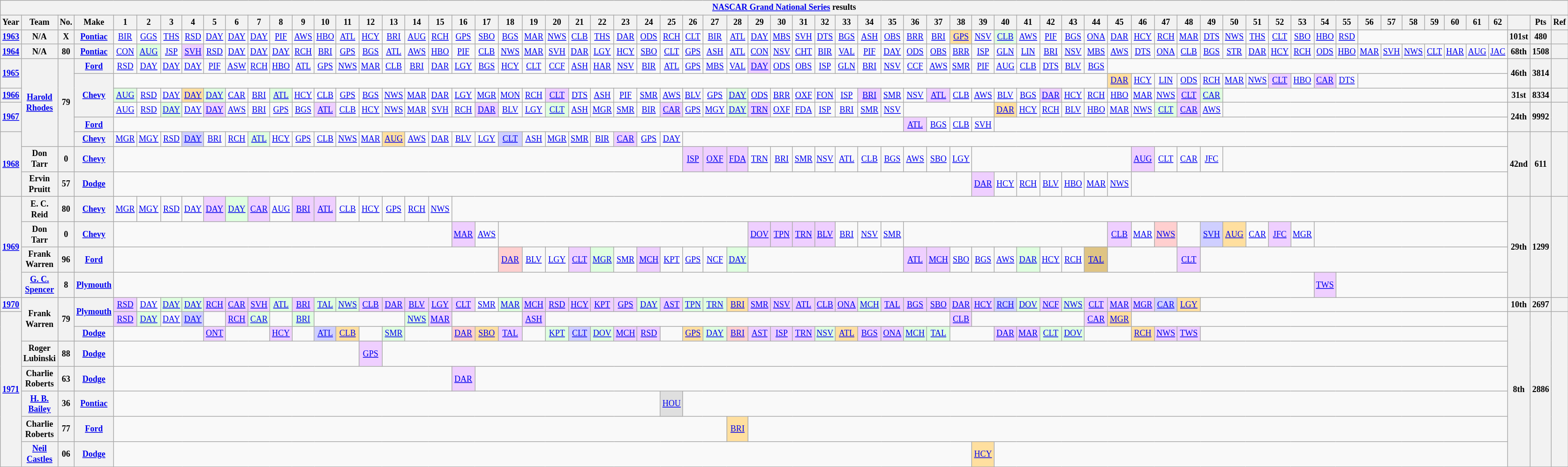<table class="wikitable" style="text-align:center; font-size:75%">
<tr>
<th colspan="69"><a href='#'>NASCAR Grand National Series</a> results</th>
</tr>
<tr>
<th>Year</th>
<th>Team</th>
<th>No.</th>
<th>Make</th>
<th>1</th>
<th>2</th>
<th>3</th>
<th>4</th>
<th>5</th>
<th>6</th>
<th>7</th>
<th>8</th>
<th>9</th>
<th>10</th>
<th>11</th>
<th>12</th>
<th>13</th>
<th>14</th>
<th>15</th>
<th>16</th>
<th>17</th>
<th>18</th>
<th>19</th>
<th>20</th>
<th>21</th>
<th>22</th>
<th>23</th>
<th>24</th>
<th>25</th>
<th>26</th>
<th>27</th>
<th>28</th>
<th>29</th>
<th>30</th>
<th>31</th>
<th>32</th>
<th>33</th>
<th>34</th>
<th>35</th>
<th>36</th>
<th>37</th>
<th>38</th>
<th>39</th>
<th>40</th>
<th>41</th>
<th>42</th>
<th>43</th>
<th>44</th>
<th>45</th>
<th>46</th>
<th>47</th>
<th>48</th>
<th>49</th>
<th>50</th>
<th>51</th>
<th>52</th>
<th>53</th>
<th>54</th>
<th>55</th>
<th>56</th>
<th>57</th>
<th>58</th>
<th>59</th>
<th>60</th>
<th>61</th>
<th>62</th>
<th></th>
<th>Pts</th>
<th>Ref</th>
</tr>
<tr>
<th><a href='#'>1963</a></th>
<th>N/A</th>
<th>X</th>
<th><a href='#'>Pontiac</a></th>
<td><a href='#'>BIR</a></td>
<td><a href='#'>GGS</a></td>
<td><a href='#'>THS</a></td>
<td><a href='#'>RSD</a></td>
<td><a href='#'>DAY</a></td>
<td><a href='#'>DAY</a></td>
<td><a href='#'>DAY</a></td>
<td><a href='#'>PIF</a></td>
<td><a href='#'>AWS</a></td>
<td><a href='#'>HBO</a></td>
<td><a href='#'>ATL</a></td>
<td><a href='#'>HCY</a></td>
<td><a href='#'>BRI</a></td>
<td><a href='#'>AUG</a></td>
<td><a href='#'>RCH</a></td>
<td><a href='#'>GPS</a></td>
<td><a href='#'>SBO</a></td>
<td><a href='#'>BGS</a></td>
<td><a href='#'>MAR</a></td>
<td><a href='#'>NWS</a></td>
<td><a href='#'>CLB</a></td>
<td><a href='#'>THS</a></td>
<td><a href='#'>DAR</a></td>
<td><a href='#'>ODS</a></td>
<td><a href='#'>RCH</a></td>
<td><a href='#'>CLT</a></td>
<td><a href='#'>BIR</a></td>
<td><a href='#'>ATL</a></td>
<td><a href='#'>DAY</a></td>
<td><a href='#'>MBS</a></td>
<td><a href='#'>SVH</a></td>
<td><a href='#'>DTS</a></td>
<td><a href='#'>BGS</a></td>
<td><a href='#'>ASH</a></td>
<td><a href='#'>OBS</a></td>
<td><a href='#'>BRR</a></td>
<td><a href='#'>BRI</a></td>
<td style="background:#FFDF9F;"><a href='#'>GPS</a><br></td>
<td><a href='#'>NSV</a></td>
<td style="background:#DFFFDF;"><a href='#'>CLB</a><br></td>
<td><a href='#'>AWS</a></td>
<td><a href='#'>PIF</a></td>
<td><a href='#'>BGS</a></td>
<td><a href='#'>ONA</a></td>
<td><a href='#'>DAR</a></td>
<td><a href='#'>HCY</a></td>
<td><a href='#'>RCH</a></td>
<td><a href='#'>MAR</a></td>
<td><a href='#'>DTS</a></td>
<td><a href='#'>NWS</a></td>
<td><a href='#'>THS</a></td>
<td><a href='#'>CLT</a></td>
<td><a href='#'>SBO</a></td>
<td><a href='#'>HBO</a></td>
<td><a href='#'>RSD</a></td>
<td colspan=7></td>
<th>101st</th>
<th>480</th>
<th></th>
</tr>
<tr>
<th><a href='#'>1964</a></th>
<th>N/A</th>
<th>80</th>
<th><a href='#'>Pontiac</a></th>
<td><a href='#'>CON</a></td>
<td style="background:#DFFFDF;"><a href='#'>AUG</a><br></td>
<td><a href='#'>JSP</a></td>
<td style="background:#EFCFFF;"><a href='#'>SVH</a><br></td>
<td><a href='#'>RSD</a></td>
<td><a href='#'>DAY</a></td>
<td><a href='#'>DAY</a></td>
<td><a href='#'>DAY</a></td>
<td><a href='#'>RCH</a></td>
<td><a href='#'>BRI</a></td>
<td><a href='#'>GPS</a></td>
<td><a href='#'>BGS</a></td>
<td><a href='#'>ATL</a></td>
<td><a href='#'>AWS</a></td>
<td><a href='#'>HBO</a></td>
<td><a href='#'>PIF</a></td>
<td><a href='#'>CLB</a></td>
<td><a href='#'>NWS</a></td>
<td><a href='#'>MAR</a></td>
<td><a href='#'>SVH</a></td>
<td><a href='#'>DAR</a></td>
<td><a href='#'>LGY</a></td>
<td><a href='#'>HCY</a></td>
<td><a href='#'>SBO</a></td>
<td><a href='#'>CLT</a></td>
<td><a href='#'>GPS</a></td>
<td><a href='#'>ASH</a></td>
<td><a href='#'>ATL</a></td>
<td><a href='#'>CON</a></td>
<td><a href='#'>NSV</a></td>
<td><a href='#'>CHT</a></td>
<td><a href='#'>BIR</a></td>
<td><a href='#'>VAL</a></td>
<td><a href='#'>PIF</a></td>
<td><a href='#'>DAY</a></td>
<td><a href='#'>ODS</a></td>
<td><a href='#'>OBS</a></td>
<td><a href='#'>BRR</a></td>
<td><a href='#'>ISP</a></td>
<td><a href='#'>GLN</a></td>
<td><a href='#'>LIN</a></td>
<td><a href='#'>BRI</a></td>
<td><a href='#'>NSV</a></td>
<td><a href='#'>MBS</a></td>
<td><a href='#'>AWS</a></td>
<td><a href='#'>DTS</a></td>
<td><a href='#'>ONA</a></td>
<td><a href='#'>CLB</a></td>
<td><a href='#'>BGS</a></td>
<td><a href='#'>STR</a></td>
<td><a href='#'>DAR</a></td>
<td><a href='#'>HCY</a></td>
<td><a href='#'>RCH</a></td>
<td><a href='#'>ODS</a></td>
<td><a href='#'>HBO</a></td>
<td><a href='#'>MAR</a></td>
<td><a href='#'>SVH</a></td>
<td><a href='#'>NWS</a></td>
<td><a href='#'>CLT</a></td>
<td><a href='#'>HAR</a></td>
<td><a href='#'>AUG</a></td>
<td><a href='#'>JAC</a></td>
<th>68th</th>
<th>1508</th>
<th></th>
</tr>
<tr>
<th rowspan=2><a href='#'>1965</a></th>
<th rowspan=6><a href='#'>Harold Rhodes</a></th>
<th rowspan=6>79</th>
<th><a href='#'>Ford</a></th>
<td><a href='#'>RSD</a></td>
<td><a href='#'>DAY</a></td>
<td><a href='#'>DAY</a></td>
<td><a href='#'>DAY</a></td>
<td><a href='#'>PIF</a></td>
<td><a href='#'>ASW</a></td>
<td><a href='#'>RCH</a></td>
<td><a href='#'>HBO</a></td>
<td><a href='#'>ATL</a></td>
<td><a href='#'>GPS</a></td>
<td><a href='#'>NWS</a></td>
<td><a href='#'>MAR</a></td>
<td><a href='#'>CLB</a></td>
<td><a href='#'>BRI</a></td>
<td><a href='#'>DAR</a></td>
<td><a href='#'>LGY</a></td>
<td><a href='#'>BGS</a></td>
<td><a href='#'>HCY</a></td>
<td><a href='#'>CLT</a></td>
<td><a href='#'>CCF</a></td>
<td><a href='#'>ASH</a></td>
<td><a href='#'>HAR</a></td>
<td><a href='#'>NSV</a></td>
<td><a href='#'>BIR</a></td>
<td><a href='#'>ATL</a></td>
<td><a href='#'>GPS</a></td>
<td><a href='#'>MBS</a></td>
<td><a href='#'>VAL</a></td>
<td style="background:#EFCFFF;"><a href='#'>DAY</a><br></td>
<td><a href='#'>ODS</a></td>
<td><a href='#'>OBS</a></td>
<td><a href='#'>ISP</a></td>
<td><a href='#'>GLN</a></td>
<td><a href='#'>BRI</a></td>
<td><a href='#'>NSV</a></td>
<td><a href='#'>CCF</a></td>
<td><a href='#'>AWS</a></td>
<td><a href='#'>SMR</a></td>
<td><a href='#'>PIF</a></td>
<td><a href='#'>AUG</a></td>
<td><a href='#'>CLB</a></td>
<td><a href='#'>DTS</a></td>
<td><a href='#'>BLV</a></td>
<td><a href='#'>BGS</a></td>
<td colspan=18></td>
<th rowspan=2>46th</th>
<th rowspan=2>3814</th>
<th rowspan=2></th>
</tr>
<tr>
<th rowspan=3><a href='#'>Chevy</a></th>
<td colspan=44></td>
<td style="background:#FFDF9F;"><a href='#'>DAR</a><br></td>
<td><a href='#'>HCY</a></td>
<td><a href='#'>LIN</a></td>
<td><a href='#'>ODS</a></td>
<td><a href='#'>RCH</a></td>
<td><a href='#'>MAR</a></td>
<td><a href='#'>NWS</a></td>
<td style="background:#EFCFFF;"><a href='#'>CLT</a><br></td>
<td><a href='#'>HBO</a></td>
<td style="background:#EFCFFF;"><a href='#'>CAR</a><br></td>
<td><a href='#'>DTS</a></td>
<td colspan=7></td>
</tr>
<tr>
<th><a href='#'>1966</a></th>
<td style="background:#DFFFDF;"><a href='#'>AUG</a><br></td>
<td><a href='#'>RSD</a></td>
<td><a href='#'>DAY</a></td>
<td style="background:#FFDF9F;"><a href='#'>DAY</a><br></td>
<td style="background:#DFFFDF;"><a href='#'>DAY</a><br></td>
<td><a href='#'>CAR</a></td>
<td><a href='#'>BRI</a></td>
<td style="background:#DFFFDF;"><a href='#'>ATL</a><br></td>
<td><a href='#'>HCY</a></td>
<td><a href='#'>CLB</a></td>
<td><a href='#'>GPS</a></td>
<td><a href='#'>BGS</a></td>
<td><a href='#'>NWS</a></td>
<td><a href='#'>MAR</a></td>
<td><a href='#'>DAR</a></td>
<td><a href='#'>LGY</a></td>
<td><a href='#'>MGR</a></td>
<td><a href='#'>MON</a></td>
<td><a href='#'>RCH</a></td>
<td style="background:#EFCFFF;"><a href='#'>CLT</a><br></td>
<td><a href='#'>DTS</a></td>
<td><a href='#'>ASH</a></td>
<td><a href='#'>PIF</a></td>
<td><a href='#'>SMR</a></td>
<td><a href='#'>AWS</a></td>
<td><a href='#'>BLV</a></td>
<td><a href='#'>GPS</a></td>
<td style="background:#DFFFDF;"><a href='#'>DAY</a><br></td>
<td><a href='#'>ODS</a></td>
<td><a href='#'>BRR</a></td>
<td><a href='#'>OXF</a></td>
<td><a href='#'>FON</a></td>
<td><a href='#'>ISP</a></td>
<td style="background:#EFCFFF;"><a href='#'>BRI</a><br></td>
<td><a href='#'>SMR</a></td>
<td><a href='#'>NSV</a></td>
<td style="background:#EFCFFF;"><a href='#'>ATL</a><br></td>
<td><a href='#'>CLB</a></td>
<td><a href='#'>AWS</a></td>
<td><a href='#'>BLV</a></td>
<td><a href='#'>BGS</a></td>
<td style="background:#EFCFFF;"><a href='#'>DAR</a><br></td>
<td><a href='#'>HCY</a></td>
<td><a href='#'>RCH</a></td>
<td><a href='#'>HBO</a></td>
<td><a href='#'>MAR</a></td>
<td><a href='#'>NWS</a></td>
<td style="background:#EFCFFF;"><a href='#'>CLT</a><br></td>
<td style="background:#DFFFDF;"><a href='#'>CAR</a><br></td>
<td colspan=13></td>
<th>31st</th>
<th>8334</th>
<th></th>
</tr>
<tr>
<th rowspan=2><a href='#'>1967</a></th>
<td><a href='#'>AUG</a></td>
<td><a href='#'>RSD</a></td>
<td style="background:#DFFFDF;"><a href='#'>DAY</a><br></td>
<td><a href='#'>DAY</a></td>
<td style="background:#EFCFFF;"><a href='#'>DAY</a><br></td>
<td><a href='#'>AWS</a></td>
<td><a href='#'>BRI</a></td>
<td><a href='#'>GPS</a></td>
<td><a href='#'>BGS</a></td>
<td style="background:#EFCFFF;"><a href='#'>ATL</a><br></td>
<td><a href='#'>CLB</a></td>
<td><a href='#'>HCY</a></td>
<td><a href='#'>NWS</a></td>
<td><a href='#'>MAR</a></td>
<td><a href='#'>SVH</a></td>
<td><a href='#'>RCH</a></td>
<td style="background:#EFCFFF;"><a href='#'>DAR</a><br></td>
<td><a href='#'>BLV</a></td>
<td><a href='#'>LGY</a></td>
<td style="background:#DFFFDF;"><a href='#'>CLT</a><br></td>
<td><a href='#'>ASH</a></td>
<td><a href='#'>MGR</a></td>
<td><a href='#'>SMR</a></td>
<td><a href='#'>BIR</a></td>
<td style="background:#EFCFFF;"><a href='#'>CAR</a><br></td>
<td><a href='#'>GPS</a></td>
<td><a href='#'>MGY</a></td>
<td style="background:#DFFFDF;"><a href='#'>DAY</a><br></td>
<td style="background:#EFCFFF;"><a href='#'>TRN</a><br></td>
<td><a href='#'>OXF</a></td>
<td><a href='#'>FDA</a></td>
<td><a href='#'>ISP</a></td>
<td><a href='#'>BRI</a></td>
<td><a href='#'>SMR</a></td>
<td><a href='#'>NSV</a></td>
<td colspan=4></td>
<td style="background:#FFDF9F;"><a href='#'>DAR</a><br></td>
<td><a href='#'>HCY</a></td>
<td><a href='#'>RCH</a></td>
<td><a href='#'>BLV</a></td>
<td><a href='#'>HBO</a></td>
<td><a href='#'>MAR</a></td>
<td><a href='#'>NWS</a></td>
<td style="background:#DFFFDF;"><a href='#'>CLT</a><br></td>
<td style="background:#EFCFFF;"><a href='#'>CAR</a><br></td>
<td><a href='#'>AWS</a></td>
<td colspan=13></td>
<th rowspan=2>24th</th>
<th rowspan=2>9992</th>
<th rowspan=2></th>
</tr>
<tr>
<th><a href='#'>Ford</a></th>
<td colspan=35></td>
<td style="background:#EFCFFF;"><a href='#'>ATL</a><br></td>
<td><a href='#'>BGS</a></td>
<td><a href='#'>CLB</a></td>
<td><a href='#'>SVH</a></td>
<td colspan=23></td>
</tr>
<tr>
<th rowspan=3><a href='#'>1968</a></th>
<th><a href='#'>Chevy</a></th>
<td><a href='#'>MGR</a></td>
<td><a href='#'>MGY</a></td>
<td><a href='#'>RSD</a></td>
<td style="background:#CFCFFF;"><a href='#'>DAY</a><br></td>
<td><a href='#'>BRI</a></td>
<td><a href='#'>RCH</a></td>
<td style="background:#DFFFDF;"><a href='#'>ATL</a><br></td>
<td><a href='#'>HCY</a></td>
<td><a href='#'>GPS</a></td>
<td><a href='#'>CLB</a></td>
<td><a href='#'>NWS</a></td>
<td><a href='#'>MAR</a></td>
<td style="background:#FFDF9F;"><a href='#'>AUG</a><br></td>
<td><a href='#'>AWS</a></td>
<td><a href='#'>DAR</a></td>
<td><a href='#'>BLV</a></td>
<td><a href='#'>LGY</a></td>
<td style="background:#CFCFFF;"><a href='#'>CLT</a><br></td>
<td><a href='#'>ASH</a></td>
<td><a href='#'>MGR</a></td>
<td><a href='#'>SMR</a></td>
<td><a href='#'>BIR</a></td>
<td style="background:#EFCFFF;"><a href='#'>CAR</a><br></td>
<td><a href='#'>GPS</a></td>
<td><a href='#'>DAY</a></td>
<td colspan=37></td>
<th rowspan=3>42nd</th>
<th rowspan=3>611</th>
<th rowspan=3></th>
</tr>
<tr>
<th>Don Tarr</th>
<th>0</th>
<th><a href='#'>Chevy</a></th>
<td colspan=25></td>
<td style="background:#EFCFFF;"><a href='#'>ISP</a><br></td>
<td style="background:#EFCFFF;"><a href='#'>OXF</a><br></td>
<td style="background:#EFCFFF;"><a href='#'>FDA</a><br></td>
<td><a href='#'>TRN</a></td>
<td><a href='#'>BRI</a></td>
<td><a href='#'>SMR</a></td>
<td><a href='#'>NSV</a></td>
<td><a href='#'>ATL</a></td>
<td><a href='#'>CLB</a></td>
<td><a href='#'>BGS</a></td>
<td><a href='#'>AWS</a></td>
<td><a href='#'>SBO</a></td>
<td><a href='#'>LGY</a></td>
<td colspan=7></td>
<td style="background:#EFCFFF;"><a href='#'>AUG</a><br></td>
<td><a href='#'>CLT</a></td>
<td><a href='#'>CAR</a></td>
<td><a href='#'>JFC</a></td>
<td colspan=13></td>
</tr>
<tr>
<th>Ervin Pruitt</th>
<th>57</th>
<th><a href='#'>Dodge</a></th>
<td colspan=38></td>
<td style="background:#EFCFFF;"><a href='#'>DAR</a><br></td>
<td><a href='#'>HCY</a></td>
<td><a href='#'>RCH</a></td>
<td><a href='#'>BLV</a></td>
<td><a href='#'>HBO</a></td>
<td><a href='#'>MAR</a></td>
<td><a href='#'>NWS</a></td>
<td colspan=17></td>
</tr>
<tr>
<th rowspan=4><a href='#'>1969</a></th>
<th>E. C. Reid</th>
<th>80</th>
<th><a href='#'>Chevy</a></th>
<td><a href='#'>MGR</a></td>
<td><a href='#'>MGY</a></td>
<td><a href='#'>RSD</a></td>
<td><a href='#'>DAY</a></td>
<td style="background:#EFCFFF;"><a href='#'>DAY</a><br></td>
<td style="background:#DFFFDF;"><a href='#'>DAY</a><br></td>
<td style="background:#EFCFFF;"><a href='#'>CAR</a><br></td>
<td><a href='#'>AUG</a></td>
<td style="background:#EFCFFF;"><a href='#'>BRI</a><br></td>
<td style="background:#EFCFFF;"><a href='#'>ATL</a><br></td>
<td><a href='#'>CLB</a></td>
<td><a href='#'>HCY</a></td>
<td><a href='#'>GPS</a></td>
<td><a href='#'>RCH</a></td>
<td><a href='#'>NWS</a></td>
<td colspan=47></td>
<th rowspan=4>29th</th>
<th rowspan=4>1299</th>
<th rowspan=4></th>
</tr>
<tr>
<th>Don Tarr</th>
<th>0</th>
<th><a href='#'>Chevy</a></th>
<td colspan=15></td>
<td style="background:#EFCFFF;"><a href='#'>MAR</a><br></td>
<td><a href='#'>AWS</a></td>
<td colspan=11></td>
<td style="background:#EFCFFF;"><a href='#'>DOV</a><br></td>
<td style="background:#EFCFFF;"><a href='#'>TPN</a><br></td>
<td style="background:#EFCFFF;"><a href='#'>TRN</a><br></td>
<td style="background:#EFCFFF;"><a href='#'>BLV</a><br></td>
<td><a href='#'>BRI</a></td>
<td><a href='#'>NSV</a></td>
<td><a href='#'>SMR</a></td>
<td colspan=9></td>
<td style="background:#EFCFFF;"><a href='#'>CLB</a><br></td>
<td><a href='#'>MAR</a></td>
<td style="background:#FFCFCF;"><a href='#'>NWS</a><br></td>
<td></td>
<td style="background:#CFCFFF;"><a href='#'>SVH</a><br></td>
<td style="background:#FFDF9F;"><a href='#'>AUG</a><br></td>
<td><a href='#'>CAR</a></td>
<td style="background:#EFCFFF;"><a href='#'>JFC</a><br></td>
<td><a href='#'>MGR</a></td>
<td colspan=9></td>
</tr>
<tr>
<th>Frank Warren</th>
<th>96</th>
<th><a href='#'>Ford</a></th>
<td colspan=17></td>
<td style="background:#FFCFCF;"><a href='#'>DAR</a><br></td>
<td><a href='#'>BLV</a></td>
<td><a href='#'>LGY</a></td>
<td style="background:#EFCFFF;"><a href='#'>CLT</a><br></td>
<td style="background:#DFFFDF;"><a href='#'>MGR</a><br></td>
<td><a href='#'>SMR</a></td>
<td style="background:#EFCFFF;"><a href='#'>MCH</a><br></td>
<td><a href='#'>KPT</a></td>
<td><a href='#'>GPS</a></td>
<td><a href='#'>NCF</a></td>
<td style="background:#DFFFDF;"><a href='#'>DAY</a><br></td>
<td colspan=7></td>
<td style="background:#EFCFFF;"><a href='#'>ATL</a><br></td>
<td style="background:#EFCFFF;"><a href='#'>MCH</a><br></td>
<td><a href='#'>SBO</a></td>
<td><a href='#'>BGS</a></td>
<td><a href='#'>AWS</a></td>
<td style="background:#DFFFDF;"><a href='#'>DAR</a><br></td>
<td><a href='#'>HCY</a></td>
<td><a href='#'>RCH</a></td>
<td style="background:#DFC484;"><a href='#'>TAL</a><br></td>
<td colspan=3></td>
<td style="background:#EFCFFF;"><a href='#'>CLT</a><br></td>
<td colspan=14></td>
</tr>
<tr>
<th><a href='#'>G. C. Spencer</a></th>
<th>8</th>
<th><a href='#'>Plymouth</a></th>
<td colspan=53></td>
<td style="background:#EFCFFF;"><a href='#'>TWS</a><br></td>
<td colspan=8></td>
</tr>
<tr>
<th><a href='#'>1970</a></th>
<th rowspan=3>Frank Warren</th>
<th rowspan=3>79</th>
<th rowspan=2><a href='#'>Plymouth</a></th>
<td style="background:#EFCFFF;"><a href='#'>RSD</a><br></td>
<td><a href='#'>DAY</a></td>
<td style="background:#DFFFDF;"><a href='#'>DAY</a><br></td>
<td style="background:#DFFFDF;"><a href='#'>DAY</a><br></td>
<td style="background:#EFCFFF;"><a href='#'>RCH</a><br></td>
<td style="background:#EFCFFF;"><a href='#'>CAR</a><br></td>
<td style="background:#EFCFFF;"><a href='#'>SVH</a><br></td>
<td style="background:#DFFFDF;"><a href='#'>ATL</a><br></td>
<td style="background:#EFCFFF;"><a href='#'>BRI</a><br></td>
<td style="background:#DFFFDF;"><a href='#'>TAL</a><br></td>
<td style="background:#DFFFDF;"><a href='#'>NWS</a><br></td>
<td style="background:#EFCFFF;"><a href='#'>CLB</a><br></td>
<td style="background:#EFCFFF;"><a href='#'>DAR</a><br></td>
<td style="background:#EFCFFF;"><a href='#'>BLV</a><br></td>
<td style="background:#EFCFFF;"><a href='#'>LGY</a><br></td>
<td style="background:#EFCFFF;"><a href='#'>CLT</a><br></td>
<td><a href='#'>SMR</a></td>
<td style="background:#DFFFDF;"><a href='#'>MAR</a><br></td>
<td style="background:#EFCFFF;"><a href='#'>MCH</a><br></td>
<td style="background:#EFCFFF;"><a href='#'>RSD</a><br></td>
<td style="background:#EFCFFF;"><a href='#'>HCY</a><br></td>
<td style="background:#EFCFFF;"><a href='#'>KPT</a><br></td>
<td style="background:#EFCFFF;"><a href='#'>GPS</a><br></td>
<td style="background:#DFFFDF;"><a href='#'>DAY</a><br></td>
<td style="background:#EFCFFF;"><a href='#'>AST</a><br></td>
<td style="background:#DFFFDF;"><a href='#'>TPN</a><br></td>
<td style="background:#DFFFDF;"><a href='#'>TRN</a><br></td>
<td style="background:#FFDF9F;"><a href='#'>BRI</a><br></td>
<td style="background:#EFCFFF;"><a href='#'>SMR</a><br></td>
<td style="background:#EFCFFF;"><a href='#'>NSV</a><br></td>
<td style="background:#EFCFFF;"><a href='#'>ATL</a><br></td>
<td style="background:#EFCFFF;"><a href='#'>CLB</a><br></td>
<td style="background:#EFCFFF;"><a href='#'>ONA</a><br></td>
<td style="background:#DFFFDF;"><a href='#'>MCH</a><br></td>
<td style="background:#EFCFFF;"><a href='#'>TAL</a><br></td>
<td style="background:#EFCFFF;"><a href='#'>BGS</a><br></td>
<td style="background:#EFCFFF;"><a href='#'>SBO</a><br></td>
<td style="background:#EFCFFF;"><a href='#'>DAR</a><br></td>
<td style="background:#EFCFFF;"><a href='#'>HCY</a><br></td>
<td style="background:#CFCFFF;"><a href='#'>RCH</a><br></td>
<td style="background:#DFFFDF;"><a href='#'>DOV</a><br></td>
<td style="background:#EFCFFF;"><a href='#'>NCF</a><br></td>
<td style="background:#DFFFDF;"><a href='#'>NWS</a><br></td>
<td style="background:#EFCFFF;"><a href='#'>CLT</a><br></td>
<td style="background:#EFCFFF;"><a href='#'>MAR</a><br></td>
<td style="background:#EFCFFF;"><a href='#'>MGR</a><br></td>
<td style="background:#CFCFFF;"><a href='#'>CAR</a><br></td>
<td style="background:#FFDF9F;"><a href='#'>LGY</a><br></td>
<td colspan=14></td>
<th>10th</th>
<th>2697</th>
<th></th>
</tr>
<tr>
<th rowspan=7><a href='#'>1971</a></th>
<td style="background:#EFCFFF;"><a href='#'>RSD</a><br></td>
<td style="background:#DFFFDF;"><a href='#'>DAY</a><br></td>
<td><a href='#'>DAY</a></td>
<td style="background:#CFCFFF;"><a href='#'>DAY</a><br></td>
<td></td>
<td style="background:#EFCFFF;"><a href='#'>RCH</a><br></td>
<td style="background:#DFFFDF;"><a href='#'>CAR</a><br></td>
<td></td>
<td style="background:#DFFFDF;"><a href='#'>BRI</a><br></td>
<td colspan=4></td>
<td style="background:#DFFFDF;"><a href='#'>NWS</a><br></td>
<td style="background:#EFCFFF;"><a href='#'>MAR</a><br></td>
<td colspan=3></td>
<td style="background:#EFCFFF;"><a href='#'>ASH</a><br></td>
<td colspan=18></td>
<td style="background:#EFCFFF;"><a href='#'>CLB</a><br></td>
<td colspan=5></td>
<td style="background:#EFCFFF;"><a href='#'>CAR</a><br></td>
<td style="background:#FFDF9F;"><a href='#'>MGR</a><br></td>
<td colspan=17></td>
<th rowspan=7>8th</th>
<th rowspan=7>2886</th>
<th rowspan=7></th>
</tr>
<tr>
<th><a href='#'>Dodge</a></th>
<td colspan=4></td>
<td style="background:#EFCFFF;"><a href='#'>ONT</a><br></td>
<td colspan=2></td>
<td style="background:#EFCFFF;"><a href='#'>HCY</a><br></td>
<td></td>
<td style="background:#CFCFFF;"><a href='#'>ATL</a><br></td>
<td style="background:#FFDF9F;"><a href='#'>CLB</a><br></td>
<td></td>
<td style="background:#DFFFDF;"><a href='#'>SMR</a><br></td>
<td colspan=2></td>
<td style="background:#FFCFCF;"><a href='#'>DAR</a><br></td>
<td style="background:#FFDF9F;"><a href='#'>SBO</a><br></td>
<td style="background:#EFCFFF;"><a href='#'>TAL</a><br></td>
<td></td>
<td style="background:#DFFFDF;"><a href='#'>KPT</a><br></td>
<td style="background:#CFCFFF;"><a href='#'>CLT</a><br></td>
<td style="background:#DFFFDF;"><a href='#'>DOV</a><br></td>
<td style="background:#EFCFFF;"><a href='#'>MCH</a><br></td>
<td style="background:#EFCFFF;"><a href='#'>RSD</a><br></td>
<td></td>
<td style="background:#FFDF9F;"><a href='#'>GPS</a><br></td>
<td style="background:#DFFFDF;"><a href='#'>DAY</a><br></td>
<td style="background:#FFCFCF;"><a href='#'>BRI</a><br></td>
<td style="background:#EFCFFF;"><a href='#'>AST</a><br></td>
<td style="background:#EFCFFF;"><a href='#'>ISP</a><br></td>
<td style="background:#EFCFFF;"><a href='#'>TRN</a><br></td>
<td style="background:#DFFFDF;"><a href='#'>NSV</a><br></td>
<td style="background:#FFDF9F;"><a href='#'>ATL</a><br></td>
<td style="background:#EFCFFF;"><a href='#'>BGS</a><br></td>
<td style="background:#EFCFFF;"><a href='#'>ONA</a><br></td>
<td style="background:#DFFFDF;"><a href='#'>MCH</a><br></td>
<td style="background:#DFFFDF;"><a href='#'>TAL</a><br></td>
<td colspan=2></td>
<td style="background:#EFCFFF;"><a href='#'>DAR</a><br></td>
<td style="background:#EFCFFF;"><a href='#'>MAR</a><br></td>
<td style="background:#DFFFDF;"><a href='#'>CLT</a><br></td>
<td style="background:#DFFFDF;"><a href='#'>DOV</a><br></td>
<td colspan=2></td>
<td style="background:#FFDF9F;"><a href='#'>RCH</a><br></td>
<td style="background:#EFCFFF;"><a href='#'>NWS</a><br></td>
<td style="background:#EFCFFF;"><a href='#'>TWS</a><br></td>
<td colspan=14></td>
</tr>
<tr>
<th>Roger Lubinski</th>
<th>88</th>
<th><a href='#'>Dodge</a></th>
<td colspan=11></td>
<td style="background:#EFCFFF;"><a href='#'>GPS</a><br></td>
<td colspan=50></td>
</tr>
<tr>
<th>Charlie Roberts</th>
<th>63</th>
<th><a href='#'>Dodge</a></th>
<td colspan=15></td>
<td style="background:#EFCFFF;"><a href='#'>DAR</a><br></td>
<td colspan=46></td>
</tr>
<tr>
<th><a href='#'>H. B. Bailey</a></th>
<th>36</th>
<th><a href='#'>Pontiac</a></th>
<td colspan=24></td>
<td style="background:#DFDFDF;"><a href='#'>HOU</a><br></td>
<td colspan=37></td>
</tr>
<tr>
<th>Charlie Roberts</th>
<th>77</th>
<th><a href='#'>Ford</a></th>
<td colspan=27></td>
<td style="background:#FFDF9F;"><a href='#'>BRI</a><br></td>
<td colspan=34></td>
</tr>
<tr>
<th><a href='#'>Neil Castles</a></th>
<th>06</th>
<th><a href='#'>Dodge</a></th>
<td colspan=38></td>
<td style="background:#FFDF9F;"><a href='#'>HCY</a><br></td>
<td colspan=23></td>
</tr>
</table>
